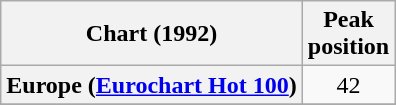<table class="wikitable sortable plainrowheaders" style="text-align:center">
<tr>
<th>Chart (1992)</th>
<th>Peak<br>position</th>
</tr>
<tr>
<th scope="row">Europe (<a href='#'>Eurochart Hot 100</a>)</th>
<td>42</td>
</tr>
<tr>
</tr>
<tr>
</tr>
</table>
